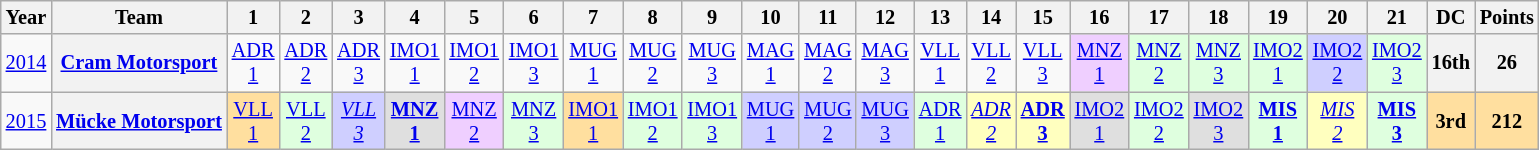<table class="wikitable" style="text-align:center; font-size:85%">
<tr>
<th>Year</th>
<th>Team</th>
<th>1</th>
<th>2</th>
<th>3</th>
<th>4</th>
<th>5</th>
<th>6</th>
<th>7</th>
<th>8</th>
<th>9</th>
<th>10</th>
<th>11</th>
<th>12</th>
<th>13</th>
<th>14</th>
<th>15</th>
<th>16</th>
<th>17</th>
<th>18</th>
<th>19</th>
<th>20</th>
<th>21</th>
<th>DC</th>
<th>Points</th>
</tr>
<tr>
<td><a href='#'>2014</a></td>
<th nowrap><a href='#'>Cram Motorsport</a></th>
<td style="background:#;"><a href='#'>ADR<br>1</a></td>
<td style="background:#;"><a href='#'>ADR<br>2</a></td>
<td style="background:#;"><a href='#'>ADR<br>3</a></td>
<td style="background:#;"><a href='#'>IMO1<br>1</a></td>
<td style="background:#;"><a href='#'>IMO1<br>2</a></td>
<td style="background:#;"><a href='#'>IMO1<br>3</a></td>
<td style="background:#;"><a href='#'>MUG<br>1</a></td>
<td style="background:#;"><a href='#'>MUG<br>2</a></td>
<td style="background:#;"><a href='#'>MUG<br>3</a></td>
<td style="background:#;"><a href='#'>MAG<br>1</a></td>
<td style="background:#;"><a href='#'>MAG<br>2</a></td>
<td style="background:#;"><a href='#'>MAG<br>3</a></td>
<td style="background:#;"><a href='#'>VLL<br>1</a></td>
<td style="background:#;"><a href='#'>VLL<br>2</a></td>
<td style="background:#;"><a href='#'>VLL<br>3</a></td>
<td style="background:#EFCFFF;"><a href='#'>MNZ<br>1</a><br></td>
<td style="background:#DFFFDF;"><a href='#'>MNZ<br>2</a><br></td>
<td style="background:#DFFFDF;"><a href='#'>MNZ<br>3</a><br></td>
<td style="background:#DFFFDF;"><a href='#'>IMO2<br>1</a><br></td>
<td style="background:#CFCFFF;"><a href='#'>IMO2<br>2</a><br></td>
<td style="background:#DFFFDF;"><a href='#'>IMO2<br>3</a><br></td>
<th>16th</th>
<th>26</th>
</tr>
<tr>
<td><a href='#'>2015</a></td>
<th nowrap><a href='#'>Mücke Motorsport</a></th>
<td style="background:#FFDF9F;"><a href='#'>VLL<br>1</a><br></td>
<td style="background:#DFFFDF;"><a href='#'>VLL<br>2</a><br></td>
<td style="background:#CFCFFF;"><em><a href='#'>VLL<br>3</a></em><br></td>
<td style="background:#DFDFDF;"><strong><a href='#'>MNZ<br>1</a></strong><br></td>
<td style="background:#EFCFFF;"><a href='#'>MNZ<br>2</a><br></td>
<td style="background:#DFFFDF;"><a href='#'>MNZ<br>3</a><br></td>
<td style="background:#FFDF9F;"><a href='#'>IMO1<br>1</a><br></td>
<td style="background:#DFFFDF;"><a href='#'>IMO1<br>2</a><br></td>
<td style="background:#DFFFDF;"><a href='#'>IMO1<br>3</a><br></td>
<td style="background:#CFCFFF;"><a href='#'>MUG<br>1</a><br></td>
<td style="background:#CFCFFF;"><a href='#'>MUG<br>2</a><br></td>
<td style="background:#CFCFFF;"><a href='#'>MUG<br>3</a><br></td>
<td style="background:#DFFFDF;"><a href='#'>ADR<br>1</a><br></td>
<td style="background:#FFFFBF;"><em><a href='#'>ADR<br>2</a></em><br></td>
<td style="background:#FFFFBF;"><strong><a href='#'>ADR<br>3</a></strong><br></td>
<td style="background:#DFDFDF;"><a href='#'>IMO2<br>1</a><br></td>
<td style="background:#DFFFDF;"><a href='#'>IMO2<br>2</a><br></td>
<td style="background:#DFDFDF;"><a href='#'>IMO2<br>3</a><br></td>
<td style="background:#DFFFDF;"><strong><a href='#'>MIS<br>1</a></strong><br></td>
<td style="background:#FFFFBF;"><em><a href='#'>MIS<br>2</a></em><br></td>
<td style="background:#DFFFDF;"><strong><a href='#'>MIS<br>3</a></strong><br></td>
<th style="background:#FFDF9F;">3rd</th>
<th style="background:#FFDF9F;">212</th>
</tr>
</table>
